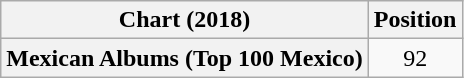<table class="wikitable plainrowheaders" style="text-align:center">
<tr>
<th scope="col">Chart (2018)</th>
<th scope="col">Position</th>
</tr>
<tr>
<th scope="row">Mexican Albums (Top 100 Mexico)</th>
<td>92</td>
</tr>
</table>
